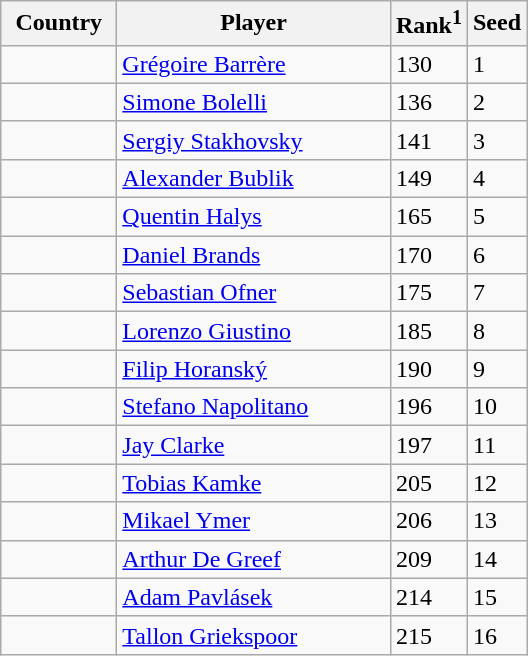<table class="sortable wikitable">
<tr>
<th width="70">Country</th>
<th width="175">Player</th>
<th>Rank<sup>1</sup></th>
<th>Seed</th>
</tr>
<tr>
<td></td>
<td><a href='#'>Grégoire Barrère</a></td>
<td>130</td>
<td>1</td>
</tr>
<tr>
<td></td>
<td><a href='#'>Simone Bolelli</a></td>
<td>136</td>
<td>2</td>
</tr>
<tr>
<td></td>
<td><a href='#'>Sergiy Stakhovsky</a></td>
<td>141</td>
<td>3</td>
</tr>
<tr>
<td></td>
<td><a href='#'>Alexander Bublik</a></td>
<td>149</td>
<td>4</td>
</tr>
<tr>
<td></td>
<td><a href='#'>Quentin Halys</a></td>
<td>165</td>
<td>5</td>
</tr>
<tr>
<td></td>
<td><a href='#'>Daniel Brands</a></td>
<td>170</td>
<td>6</td>
</tr>
<tr>
<td></td>
<td><a href='#'>Sebastian Ofner</a></td>
<td>175</td>
<td>7</td>
</tr>
<tr>
<td></td>
<td><a href='#'>Lorenzo Giustino</a></td>
<td>185</td>
<td>8</td>
</tr>
<tr>
<td></td>
<td><a href='#'>Filip Horanský</a></td>
<td>190</td>
<td>9</td>
</tr>
<tr>
<td></td>
<td><a href='#'>Stefano Napolitano</a></td>
<td>196</td>
<td>10</td>
</tr>
<tr>
<td></td>
<td><a href='#'>Jay Clarke</a></td>
<td>197</td>
<td>11</td>
</tr>
<tr>
<td></td>
<td><a href='#'>Tobias Kamke</a></td>
<td>205</td>
<td>12</td>
</tr>
<tr>
<td></td>
<td><a href='#'>Mikael Ymer</a></td>
<td>206</td>
<td>13</td>
</tr>
<tr>
<td></td>
<td><a href='#'>Arthur De Greef</a></td>
<td>209</td>
<td>14</td>
</tr>
<tr>
<td></td>
<td><a href='#'>Adam Pavlásek</a></td>
<td>214</td>
<td>15</td>
</tr>
<tr>
<td></td>
<td><a href='#'>Tallon Griekspoor</a></td>
<td>215</td>
<td>16</td>
</tr>
</table>
